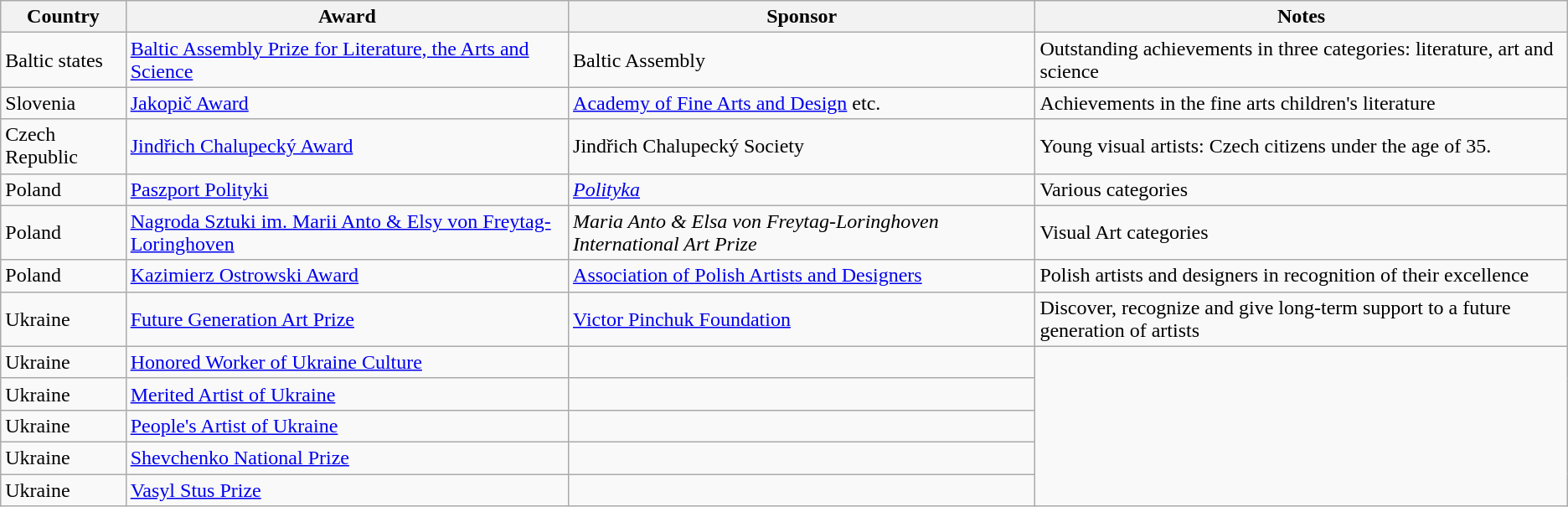<table class="wikitable sortable">
<tr>
<th>Country</th>
<th>Award</th>
<th>Sponsor</th>
<th>Notes</th>
</tr>
<tr>
<td>Baltic states</td>
<td><a href='#'>Baltic Assembly Prize for Literature, the Arts and Science</a></td>
<td>Baltic Assembly</td>
<td>Outstanding achievements in three categories: literature, art and science</td>
</tr>
<tr>
<td>Slovenia</td>
<td><a href='#'>Jakopič Award</a></td>
<td><a href='#'>Academy of Fine Arts and Design</a> etc.</td>
<td>Achievements in the fine arts children's literature</td>
</tr>
<tr>
<td>Czech Republic</td>
<td><a href='#'>Jindřich Chalupecký Award</a></td>
<td>Jindřich Chalupecký Society</td>
<td>Young visual artists: Czech citizens under the age of 35.</td>
</tr>
<tr>
<td>Poland</td>
<td><a href='#'>Paszport Polityki</a></td>
<td><em><a href='#'>Polityka</a></em></td>
<td>Various categories</td>
</tr>
<tr>
<td>Poland</td>
<td><a href='#'>Nagroda Sztuki im. Marii Anto & Elsy von Freytag-Loringhoven</a></td>
<td><em>Maria Anto & Elsa von Freytag-Loringhoven International Art Prize</em></td>
<td>Visual Art categories</td>
</tr>
<tr>
<td>Poland</td>
<td><a href='#'>Kazimierz Ostrowski Award</a></td>
<td><a href='#'>Association of Polish Artists and Designers</a></td>
<td>Polish artists and designers in recognition of their excellence</td>
</tr>
<tr>
<td>Ukraine</td>
<td><a href='#'>Future Generation Art Prize</a></td>
<td><a href='#'>Victor Pinchuk Foundation</a></td>
<td>Discover, recognize and give long-term support to a future generation of artists</td>
</tr>
<tr>
<td>Ukraine</td>
<td><a href='#'>Honored Worker of Ukraine Culture</a></td>
<td></td>
</tr>
<tr>
<td>Ukraine</td>
<td><a href='#'>Merited Artist of Ukraine</a></td>
<td></td>
</tr>
<tr>
<td>Ukraine</td>
<td><a href='#'>People's Artist of Ukraine</a></td>
<td></td>
</tr>
<tr>
<td>Ukraine</td>
<td><a href='#'>Shevchenko National Prize</a></td>
<td></td>
</tr>
<tr>
<td>Ukraine</td>
<td><a href='#'>Vasyl Stus Prize</a></td>
<td></td>
</tr>
</table>
